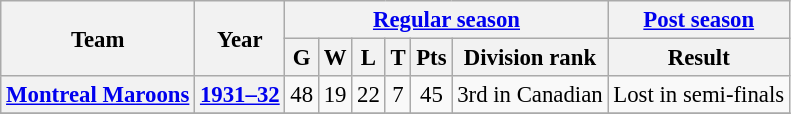<table class="wikitable" style="font-size: 95%; text-align:center;">
<tr>
<th rowspan="2">Team</th>
<th rowspan="2">Year</th>
<th colspan="6"><a href='#'>Regular season</a></th>
<th colspan="1"><a href='#'>Post season</a></th>
</tr>
<tr>
<th>G</th>
<th>W</th>
<th>L</th>
<th>T</th>
<th>Pts</th>
<th>Division rank</th>
<th>Result</th>
</tr>
<tr>
<th><a href='#'>Montreal Maroons</a></th>
<th><a href='#'>1931–32</a></th>
<td>48</td>
<td>19</td>
<td>22</td>
<td>7</td>
<td>45</td>
<td>3rd in Canadian</td>
<td>Lost in semi-finals</td>
</tr>
<tr>
</tr>
</table>
